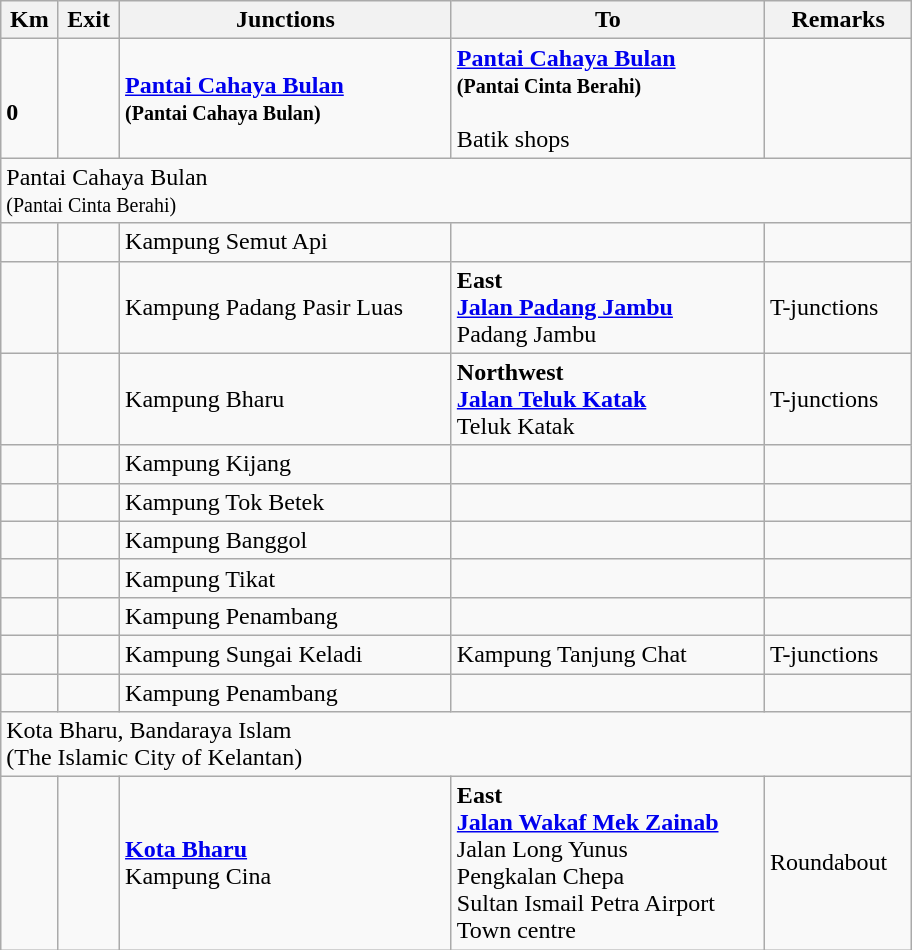<table class="wikitable">
<tr>
<th>Km</th>
<th>Exit</th>
<th>Junctions</th>
<th>To</th>
<th>Remarks</th>
</tr>
<tr>
<td><br><strong>0</strong></td>
<td></td>
<td><strong><a href='#'>Pantai Cahaya Bulan</a></strong> <br><small><strong>(Pantai Cahaya Bulan)</strong></small></td>
<td><strong><a href='#'>Pantai Cahaya Bulan</a></strong> <br><small><strong>(Pantai Cinta Berahi)</strong></small><br>       <br>Batik shops</td>
<td></td>
</tr>
<tr>
<td style="width:600px" colspan="6" style="text-align:center">Pantai Cahaya Bulan<br><small>(Pantai Cinta Berahi)</small></td>
</tr>
<tr>
<td></td>
<td></td>
<td>Kampung Semut Api</td>
<td></td>
<td></td>
</tr>
<tr>
<td></td>
<td></td>
<td>Kampung Padang Pasir Luas</td>
<td><strong>East</strong><br> <strong><a href='#'>Jalan Padang Jambu</a></strong><br>Padang Jambu</td>
<td>T-junctions</td>
</tr>
<tr>
<td></td>
<td></td>
<td>Kampung Bharu</td>
<td><strong>Northwest</strong><br> <strong><a href='#'>Jalan Teluk Katak</a></strong><br>Teluk Katak</td>
<td>T-junctions</td>
</tr>
<tr>
<td></td>
<td></td>
<td>Kampung Kijang</td>
<td></td>
<td></td>
</tr>
<tr>
<td></td>
<td></td>
<td>Kampung Tok Betek</td>
<td></td>
<td></td>
</tr>
<tr>
<td></td>
<td></td>
<td>Kampung Banggol</td>
<td></td>
<td></td>
</tr>
<tr>
<td></td>
<td></td>
<td>Kampung Tikat</td>
<td></td>
<td></td>
</tr>
<tr>
<td></td>
<td></td>
<td>Kampung Penambang</td>
<td></td>
<td></td>
</tr>
<tr>
<td></td>
<td></td>
<td>Kampung Sungai Keladi</td>
<td>Kampung Tanjung Chat</td>
<td>T-junctions</td>
</tr>
<tr>
<td></td>
<td></td>
<td>Kampung Penambang</td>
<td></td>
<td></td>
</tr>
<tr>
<td style="width:600px" colspan="6" style="text-align:center">Kota Bharu, Bandaraya Islam<br>(The Islamic City of Kelantan)</td>
</tr>
<tr>
<td></td>
<td></td>
<td><strong><a href='#'>Kota Bharu</a></strong><br>Kampung Cina</td>
<td><strong>East</strong><br> <strong><a href='#'>Jalan Wakaf Mek Zainab</a></strong><br> Jalan Long Yunus<br> Pengkalan Chepa<br>Sultan Ismail Petra Airport <br>Town centre</td>
<td>Roundabout</td>
</tr>
</table>
